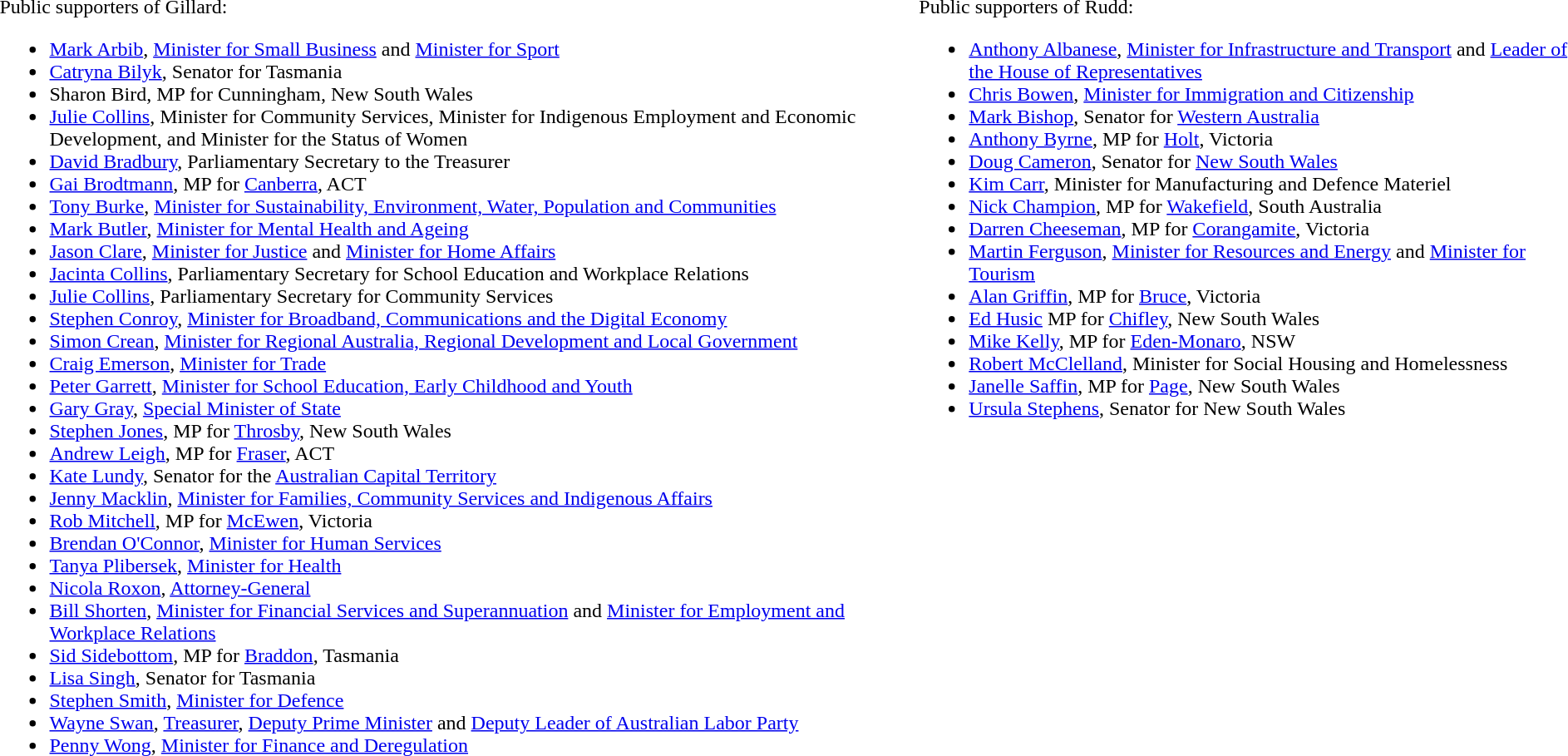<table>
<tr valign=top>
<td>Public supporters of Gillard:<br><ul><li><a href='#'>Mark Arbib</a>, <a href='#'>Minister for Small Business</a> and <a href='#'>Minister for Sport</a></li><li><a href='#'>Catryna Bilyk</a>, Senator for Tasmania</li><li>Sharon Bird, MP for Cunningham, New South Wales</li><li><a href='#'>Julie Collins</a>, Minister for Community Services, Minister for Indigenous Employment and Economic Development, and Minister for the Status of Women</li><li><a href='#'>David Bradbury</a>, Parliamentary Secretary to the Treasurer</li><li><a href='#'>Gai Brodtmann</a>, MP for <a href='#'>Canberra</a>, ACT</li><li><a href='#'>Tony Burke</a>, <a href='#'>Minister for Sustainability, Environment, Water, Population and Communities</a></li><li><a href='#'>Mark Butler</a>, <a href='#'>Minister for Mental Health and Ageing</a></li><li><a href='#'>Jason Clare</a>, <a href='#'>Minister for Justice</a> and <a href='#'>Minister for Home Affairs</a></li><li><a href='#'>Jacinta Collins</a>, Parliamentary Secretary for School Education and Workplace Relations</li><li><a href='#'>Julie Collins</a>, Parliamentary Secretary for Community Services</li><li><a href='#'>Stephen Conroy</a>, <a href='#'>Minister for Broadband, Communications and the Digital Economy</a></li><li><a href='#'>Simon Crean</a>, <a href='#'>Minister for Regional Australia, Regional Development and Local Government</a></li><li><a href='#'>Craig Emerson</a>, <a href='#'>Minister for Trade</a></li><li><a href='#'>Peter Garrett</a>, <a href='#'>Minister for School Education, Early Childhood and Youth</a></li><li><a href='#'>Gary Gray</a>, <a href='#'>Special Minister of State</a></li><li><a href='#'>Stephen Jones</a>, MP for <a href='#'>Throsby</a>, New South Wales</li><li><a href='#'>Andrew Leigh</a>, MP for <a href='#'>Fraser</a>, ACT</li><li><a href='#'>Kate Lundy</a>, Senator for the <a href='#'>Australian Capital Territory</a></li><li><a href='#'>Jenny Macklin</a>, <a href='#'>Minister for Families, Community Services and Indigenous Affairs</a></li><li><a href='#'>Rob Mitchell</a>, MP for <a href='#'>McEwen</a>, Victoria</li><li><a href='#'>Brendan O'Connor</a>, <a href='#'>Minister for Human Services</a></li><li><a href='#'>Tanya Plibersek</a>, <a href='#'>Minister for Health</a></li><li><a href='#'>Nicola Roxon</a>, <a href='#'>Attorney-General</a></li><li><a href='#'>Bill Shorten</a>, <a href='#'>Minister for Financial Services and Superannuation</a> and <a href='#'>Minister for Employment and Workplace Relations</a></li><li><a href='#'>Sid Sidebottom</a>, MP for <a href='#'>Braddon</a>, Tasmania</li><li><a href='#'>Lisa Singh</a>, Senator for Tasmania</li><li><a href='#'>Stephen Smith</a>, <a href='#'>Minister for Defence</a></li><li><a href='#'>Wayne Swan</a>, <a href='#'>Treasurer</a>, <a href='#'>Deputy Prime Minister</a> and <a href='#'>Deputy Leader of Australian Labor Party</a></li><li><a href='#'>Penny Wong</a>, <a href='#'>Minister for Finance and Deregulation</a></li></ul></td>
<td>Public supporters of Rudd:<br><ul><li><a href='#'>Anthony Albanese</a>, <a href='#'>Minister for Infrastructure and Transport</a> and <a href='#'>Leader of the House of Representatives</a></li><li><a href='#'>Chris Bowen</a>, <a href='#'>Minister for Immigration and Citizenship</a></li><li><a href='#'>Mark Bishop</a>, Senator for <a href='#'>Western Australia</a></li><li><a href='#'>Anthony Byrne</a>, MP for <a href='#'>Holt</a>, Victoria</li><li><a href='#'>Doug Cameron</a>, Senator for <a href='#'>New South Wales</a></li><li><a href='#'>Kim Carr</a>, Minister for Manufacturing and Defence Materiel</li><li><a href='#'>Nick Champion</a>, MP for <a href='#'>Wakefield</a>, South Australia</li><li><a href='#'>Darren Cheeseman</a>, MP for <a href='#'>Corangamite</a>, Victoria</li><li><a href='#'>Martin Ferguson</a>, <a href='#'>Minister for Resources and Energy</a> and <a href='#'>Minister for Tourism</a></li><li><a href='#'>Alan Griffin</a>, MP for <a href='#'>Bruce</a>, Victoria</li><li><a href='#'>Ed Husic</a> MP for <a href='#'>Chifley</a>, New South Wales</li><li><a href='#'>Mike Kelly</a>, MP for <a href='#'>Eden-Monaro</a>, NSW</li><li><a href='#'>Robert McClelland</a>, Minister for Social Housing and Homelessness</li><li><a href='#'>Janelle Saffin</a>, MP for <a href='#'>Page</a>, New South Wales</li><li><a href='#'>Ursula Stephens</a>, Senator for New South Wales</li></ul></td>
</tr>
</table>
